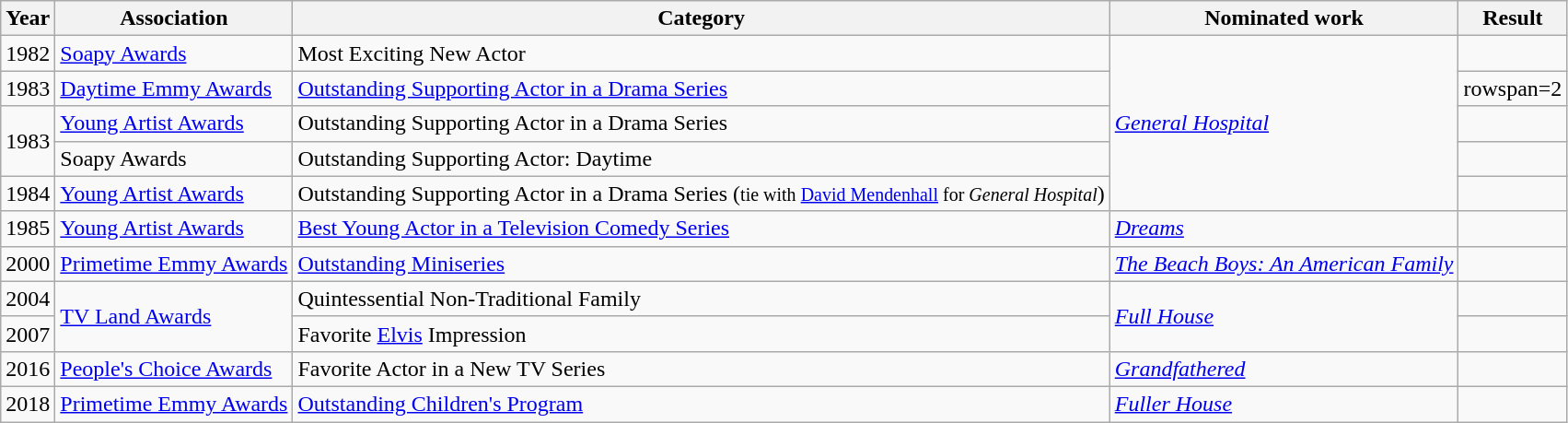<table class="wikitable sortable">
<tr>
<th>Year</th>
<th>Association</th>
<th>Category</th>
<th>Nominated work</th>
<th>Result</th>
</tr>
<tr>
<td>1982</td>
<td><a href='#'>Soapy Awards</a></td>
<td>Most Exciting New Actor</td>
<td rowspan="5"><em><a href='#'>General Hospital</a></em></td>
<td></td>
</tr>
<tr>
<td>1983</td>
<td><a href='#'>Daytime Emmy Awards</a></td>
<td><a href='#'>Outstanding Supporting Actor in a Drama Series</a></td>
<td>rowspan=2 </td>
</tr>
<tr>
<td rowspan="2">1983</td>
<td><a href='#'>Young Artist Awards</a></td>
<td>Outstanding Supporting Actor in a Drama Series</td>
</tr>
<tr>
<td>Soapy Awards</td>
<td>Outstanding Supporting Actor: Daytime</td>
<td></td>
</tr>
<tr>
<td>1984</td>
<td><a href='#'>Young Artist Awards</a></td>
<td>Outstanding Supporting Actor in a Drama Series (<small>tie with <a href='#'>David Mendenhall</a> for <em>General Hospital</em></small>)</td>
<td></td>
</tr>
<tr>
<td>1985</td>
<td><a href='#'>Young Artist Awards</a></td>
<td><a href='#'>Best Young Actor in a Television Comedy Series</a></td>
<td><em><a href='#'>Dreams</a></em></td>
<td></td>
</tr>
<tr>
<td>2000</td>
<td><a href='#'>Primetime Emmy Awards</a></td>
<td><a href='#'>Outstanding Miniseries</a></td>
<td><em><a href='#'>The Beach Boys: An American Family</a></em></td>
<td></td>
</tr>
<tr>
<td>2004</td>
<td rowspan="2"><a href='#'>TV Land Awards</a></td>
<td>Quintessential Non-Traditional Family</td>
<td rowspan="2"><em><a href='#'>Full House</a></em></td>
<td></td>
</tr>
<tr>
<td>2007</td>
<td>Favorite <a href='#'>Elvis</a> Impression</td>
<td></td>
</tr>
<tr>
<td>2016</td>
<td><a href='#'>People's Choice Awards</a></td>
<td>Favorite Actor in a New TV Series</td>
<td><em><a href='#'>Grandfathered</a></em></td>
<td></td>
</tr>
<tr>
<td>2018</td>
<td><a href='#'>Primetime Emmy Awards</a></td>
<td><a href='#'>Outstanding Children's Program</a></td>
<td><em><a href='#'>Fuller House</a></em></td>
<td></td>
</tr>
</table>
